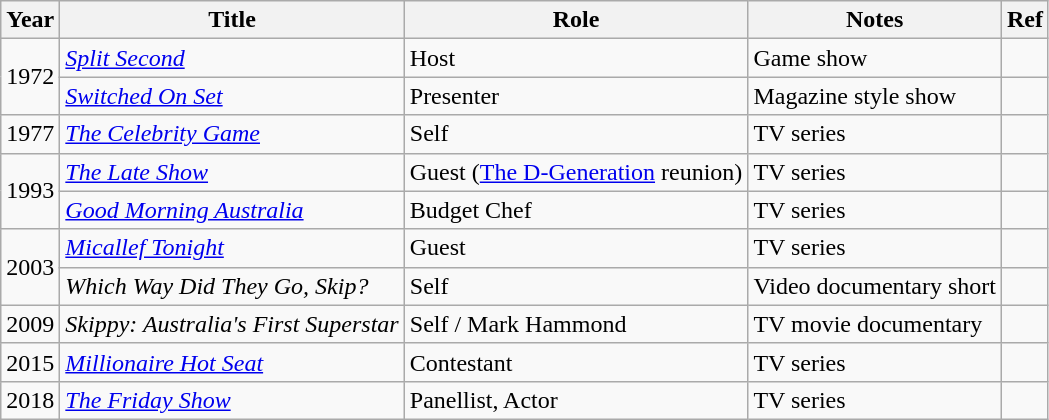<table class="wikitable plainrowheaders sortable">
<tr>
<th>Year</th>
<th>Title</th>
<th>Role</th>
<th>Notes</th>
<th>Ref</th>
</tr>
<tr>
<td rowspan=2>1972</td>
<td><em><a href='#'>Split Second</a></em></td>
<td>Host</td>
<td>Game show</td>
<td></td>
</tr>
<tr>
<td><em><a href='#'>Switched On Set</a></em></td>
<td>Presenter</td>
<td>Magazine style show</td>
<td></td>
</tr>
<tr>
<td>1977</td>
<td><em><a href='#'>The Celebrity Game</a></em></td>
<td>Self</td>
<td>TV series</td>
<td></td>
</tr>
<tr>
<td rowspan=2>1993</td>
<td><em><a href='#'>The Late Show</a></em></td>
<td>Guest (<a href='#'>The D-Generation</a> reunion)</td>
<td>TV series</td>
<td></td>
</tr>
<tr>
<td><em><a href='#'>Good Morning Australia</a></em></td>
<td>Budget Chef</td>
<td>TV series</td>
<td></td>
</tr>
<tr>
<td rowspan=2>2003</td>
<td><em><a href='#'>Micallef Tonight</a></em></td>
<td>Guest</td>
<td>TV series</td>
<td></td>
</tr>
<tr>
<td><em>Which Way Did They Go, Skip?</em></td>
<td>Self</td>
<td>Video documentary short</td>
<td></td>
</tr>
<tr>
<td>2009</td>
<td><em>Skippy: Australia's First Superstar</em></td>
<td>Self / Mark Hammond</td>
<td>TV movie documentary</td>
<td></td>
</tr>
<tr>
<td>2015</td>
<td><em><a href='#'>Millionaire Hot Seat</a></em></td>
<td>Contestant</td>
<td>TV series</td>
<td></td>
</tr>
<tr>
<td>2018</td>
<td><em><a href='#'>The Friday Show</a></em></td>
<td>Panellist, Actor</td>
<td>TV series</td>
<td></td>
</tr>
</table>
